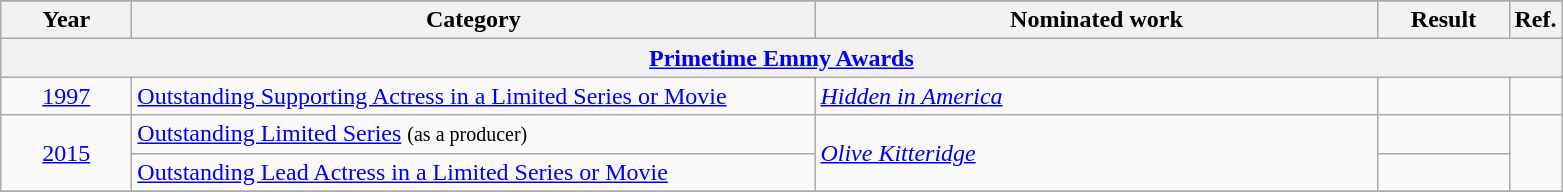<table class=wikitable>
<tr>
</tr>
<tr>
<th scope="col" style="width:5em;">Year</th>
<th scope="col" style="width:28em;">Category</th>
<th scope="col" style="width:23em;">Nominated work</th>
<th scope="col" style="width:5em;">Result</th>
<th>Ref.</th>
</tr>
<tr>
<th colspan=5><a href='#'>Primetime Emmy Awards</a></th>
</tr>
<tr>
<td style="text-align:center;"><a href='#'>1997</a></td>
<td><a href='#'>Outstanding Supporting Actress in a Limited Series or Movie</a></td>
<td><em><a href='#'>Hidden in America</a></em></td>
<td></td>
<td style="text-align:center;"></td>
</tr>
<tr>
<td rowspan="2" align="center"><a href='#'>2015</a></td>
<td><a href='#'>Outstanding Limited Series</a> <small> (as a producer) </small></td>
<td rowspan="2"><em><a href='#'>Olive Kitteridge</a></em></td>
<td></td>
<td rowspan=2, style="text-align:center;"></td>
</tr>
<tr>
<td><a href='#'>Outstanding Lead Actress in a Limited Series or Movie</a></td>
<td></td>
</tr>
<tr>
</tr>
</table>
